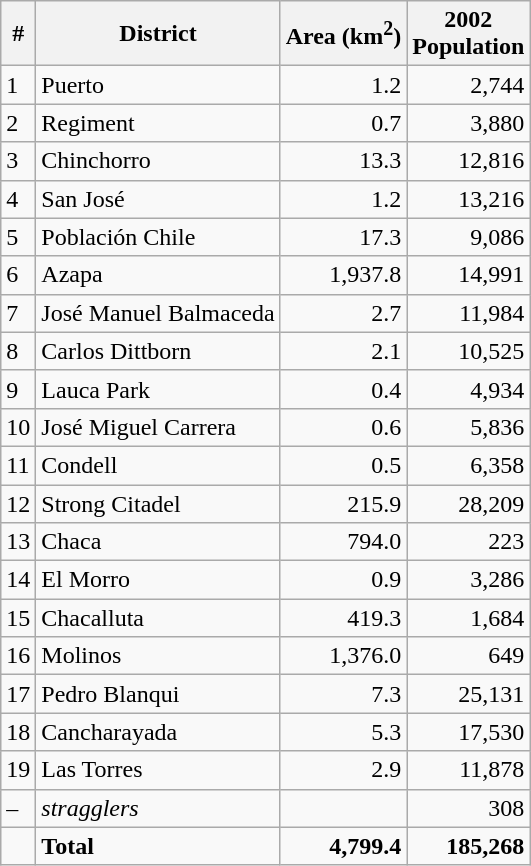<table class="wikitable">
<tr>
<th>#</th>
<th>District</th>
<th>Area (km<sup>2</sup>)</th>
<th>2002<br>Population</th>
</tr>
<tr>
<td>1</td>
<td>Puerto</td>
<td align="right">1.2</td>
<td align="right">2,744</td>
</tr>
<tr>
<td>2</td>
<td>Regiment</td>
<td align="right">0.7</td>
<td align="right">3,880</td>
</tr>
<tr>
<td>3</td>
<td>Chinchorro</td>
<td align="right">13.3</td>
<td align="right">12,816</td>
</tr>
<tr>
<td>4</td>
<td>San José</td>
<td align="right">1.2</td>
<td align="right">13,216</td>
</tr>
<tr>
<td>5</td>
<td>Población Chile</td>
<td align="right">17.3</td>
<td align="right">9,086</td>
</tr>
<tr>
<td>6</td>
<td>Azapa</td>
<td align="right">1,937.8</td>
<td align="right">14,991</td>
</tr>
<tr>
<td>7</td>
<td>José Manuel Balmaceda</td>
<td align="right">2.7</td>
<td align="right">11,984</td>
</tr>
<tr>
<td>8</td>
<td>Carlos Dittborn</td>
<td align="right">2.1</td>
<td align="right">10,525</td>
</tr>
<tr>
<td>9</td>
<td>Lauca Park</td>
<td align="right">0.4</td>
<td align="right">4,934</td>
</tr>
<tr>
<td>10</td>
<td>José Miguel Carrera</td>
<td align="right">0.6</td>
<td align="right">5,836</td>
</tr>
<tr>
<td>11</td>
<td>Condell</td>
<td align="right">0.5</td>
<td align="right">6,358</td>
</tr>
<tr>
<td>12</td>
<td>Strong Citadel</td>
<td align="right">215.9</td>
<td align="right">28,209</td>
</tr>
<tr>
<td>13</td>
<td>Chaca</td>
<td align="right">794.0</td>
<td align="right">223</td>
</tr>
<tr>
<td>14</td>
<td>El Morro</td>
<td align="right">0.9</td>
<td align="right">3,286</td>
</tr>
<tr>
<td>15</td>
<td>Chacalluta</td>
<td align="right">419.3</td>
<td align="right">1,684</td>
</tr>
<tr>
<td>16</td>
<td>Molinos</td>
<td align="right">1,376.0</td>
<td align="right">649</td>
</tr>
<tr>
<td>17</td>
<td>Pedro Blanqui</td>
<td align="right">7.3</td>
<td align="right">25,131</td>
</tr>
<tr>
<td>18</td>
<td>Cancharayada</td>
<td align="right">5.3</td>
<td align="right">17,530</td>
</tr>
<tr>
<td>19</td>
<td>Las Torres</td>
<td align="right">2.9</td>
<td align="right">11,878</td>
</tr>
<tr>
<td>–</td>
<td><em>stragglers</em></td>
<td></td>
<td align="right">308</td>
</tr>
<tr>
<td></td>
<td><strong>Total</strong></td>
<td align="right"><strong>4,799.4</strong></td>
<td align="right"><strong>185,268</strong></td>
</tr>
</table>
